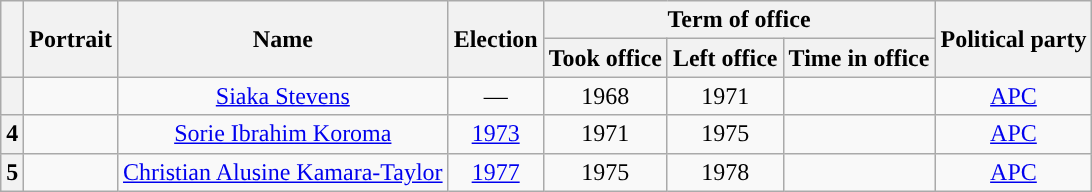<table class="wikitable" style="text-align:center">
<tr>
<th rowspan="2"></th>
<th rowspan="2">Portrait</th>
<th rowspan="2">Name<br></th>
<th rowspan="2">Election</th>
<th colspan="3">Term of office</th>
<th rowspan="2">Political party</th>
</tr>
<tr>
<th>Took office</th>
<th>Left office</th>
<th>Time in office</th>
</tr>
<tr>
<th style="background:"></th>
<td></td>
<td><a href='#'>Siaka Stevens</a><br></td>
<td>—</td>
<td> 1968</td>
<td> 1971</td>
<td></td>
<td><a href='#'>APC</a></td>
</tr>
<tr>
<th style="background:">4</th>
<td></td>
<td><a href='#'>Sorie Ibrahim Koroma</a><br></td>
<td><a href='#'>1973</a></td>
<td> 1971</td>
<td> 1975</td>
<td></td>
<td><a href='#'>APC</a></td>
</tr>
<tr>
<th style="background:">5</th>
<td></td>
<td><a href='#'>Christian Alusine Kamara-Taylor</a><br></td>
<td><a href='#'>1977</a></td>
<td> 1975</td>
<td> 1978</td>
<td></td>
<td><a href='#'>APC</a></td>
</tr>
</table>
